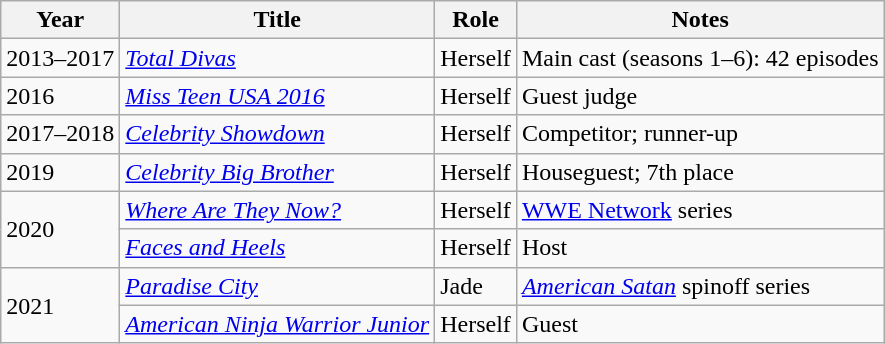<table class="wikitable sortable">
<tr>
<th>Year</th>
<th>Title</th>
<th>Role</th>
<th class="unsortable">Notes</th>
</tr>
<tr>
<td>2013–2017</td>
<td><em><a href='#'>Total Divas</a></em></td>
<td>Herself</td>
<td>Main cast (seasons 1–6): 42 episodes</td>
</tr>
<tr>
<td>2016</td>
<td><em><a href='#'>Miss Teen USA 2016</a></em></td>
<td>Herself</td>
<td>Guest judge</td>
</tr>
<tr>
<td>2017–2018</td>
<td><em><a href='#'>Celebrity Showdown</a></em></td>
<td>Herself</td>
<td>Competitor; runner-up</td>
</tr>
<tr>
<td>2019</td>
<td><em><a href='#'>Celebrity Big Brother</a></em></td>
<td>Herself</td>
<td>Houseguest; 7th place</td>
</tr>
<tr>
<td rowspan= "2">2020</td>
<td><em><a href='#'>Where Are They Now?</a></em></td>
<td>Herself</td>
<td><a href='#'>WWE Network</a> series</td>
</tr>
<tr>
<td><em><a href='#'>Faces and Heels</a></em></td>
<td>Herself</td>
<td>Host</td>
</tr>
<tr>
<td rowspan= "2">2021</td>
<td><em><a href='#'>Paradise City</a></em></td>
<td>Jade</td>
<td><em><a href='#'>American Satan</a></em> spinoff series</td>
</tr>
<tr>
<td><em><a href='#'>American Ninja Warrior Junior</a></em></td>
<td>Herself</td>
<td>Guest</td>
</tr>
</table>
